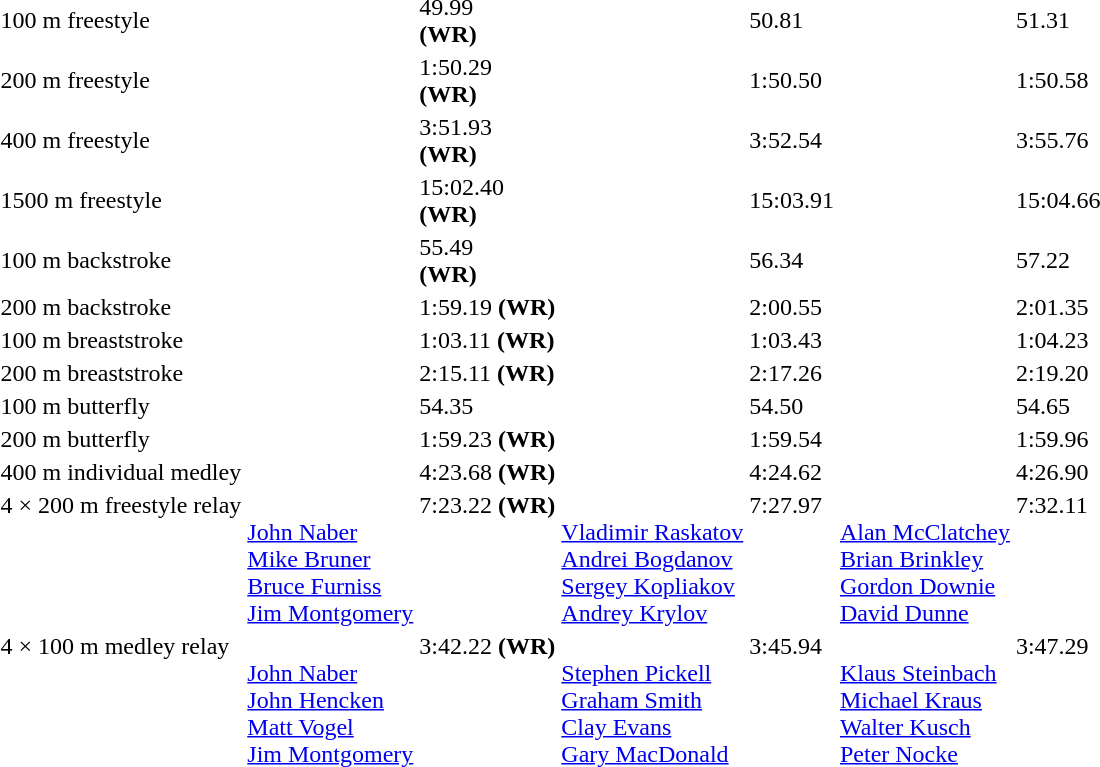<table>
<tr>
<td>100 m freestyle<br></td>
<td></td>
<td>49.99 <br><strong>(WR)</strong></td>
<td></td>
<td>50.81</td>
<td></td>
<td>51.31</td>
</tr>
<tr>
<td>200 m freestyle<br></td>
<td></td>
<td>1:50.29 <br><strong>(WR)</strong></td>
<td></td>
<td>1:50.50</td>
<td></td>
<td>1:50.58</td>
</tr>
<tr>
<td>400 m freestyle<br></td>
<td></td>
<td>3:51.93 <br><strong>(WR)</strong></td>
<td></td>
<td>3:52.54</td>
<td></td>
<td>3:55.76</td>
</tr>
<tr>
<td>1500 m freestyle<br></td>
<td></td>
<td>15:02.40 <br> <strong>(WR)</strong></td>
<td></td>
<td>15:03.91</td>
<td></td>
<td>15:04.66</td>
</tr>
<tr>
<td>100 m backstroke<br></td>
<td></td>
<td>55.49 <br> <strong>(WR)</strong></td>
<td></td>
<td>56.34</td>
<td></td>
<td>57.22</td>
</tr>
<tr>
<td>200 m backstroke<br></td>
<td></td>
<td>1:59.19 <strong>(WR)</strong></td>
<td></td>
<td>2:00.55</td>
<td></td>
<td>2:01.35</td>
</tr>
<tr>
<td>100 m breaststroke<br></td>
<td></td>
<td>1:03.11 <strong>(WR)</strong></td>
<td></td>
<td>1:03.43</td>
<td></td>
<td>1:04.23</td>
</tr>
<tr>
<td>200 m breaststroke<br></td>
<td></td>
<td>2:15.11 <strong>(WR)</strong></td>
<td></td>
<td>2:17.26</td>
<td></td>
<td>2:19.20</td>
</tr>
<tr>
<td>100 m butterfly<br></td>
<td></td>
<td>54.35</td>
<td></td>
<td>54.50</td>
<td></td>
<td>54.65</td>
</tr>
<tr>
<td>200 m butterfly<br></td>
<td></td>
<td>1:59.23 <strong>(WR)</strong></td>
<td></td>
<td>1:59.54</td>
<td></td>
<td>1:59.96</td>
</tr>
<tr>
<td>400 m individual medley<br></td>
<td></td>
<td>4:23.68 <strong>(WR)</strong></td>
<td></td>
<td>4:24.62</td>
<td></td>
<td>4:26.90</td>
</tr>
<tr valign="top">
<td>4 × 200 m freestyle relay<br></td>
<td><br><a href='#'>John Naber</a><br><a href='#'>Mike Bruner</a><br><a href='#'>Bruce Furniss</a><br><a href='#'>Jim Montgomery</a></td>
<td>7:23.22 <strong>(WR)</strong></td>
<td><br><a href='#'>Vladimir Raskatov</a><br><a href='#'>Andrei Bogdanov</a><br><a href='#'>Sergey Kopliakov</a><br><a href='#'>Andrey Krylov</a></td>
<td>7:27.97</td>
<td><br><a href='#'>Alan McClatchey</a><br><a href='#'>Brian Brinkley</a><br><a href='#'>Gordon Downie</a><br><a href='#'>David Dunne</a></td>
<td>7:32.11</td>
</tr>
<tr valign="top">
<td>4 × 100 m medley relay<br></td>
<td><br><a href='#'>John Naber</a><br><a href='#'>John Hencken</a><br><a href='#'>Matt Vogel</a><br><a href='#'>Jim Montgomery</a></td>
<td>3:42.22 <strong>(WR)</strong></td>
<td><br><a href='#'>Stephen Pickell</a><br><a href='#'>Graham Smith</a><br><a href='#'>Clay Evans</a><br><a href='#'>Gary MacDonald</a></td>
<td>3:45.94</td>
<td><br><a href='#'>Klaus Steinbach</a><br><a href='#'>Michael Kraus</a><br><a href='#'>Walter Kusch</a><br><a href='#'>Peter Nocke</a></td>
<td>3:47.29</td>
</tr>
</table>
